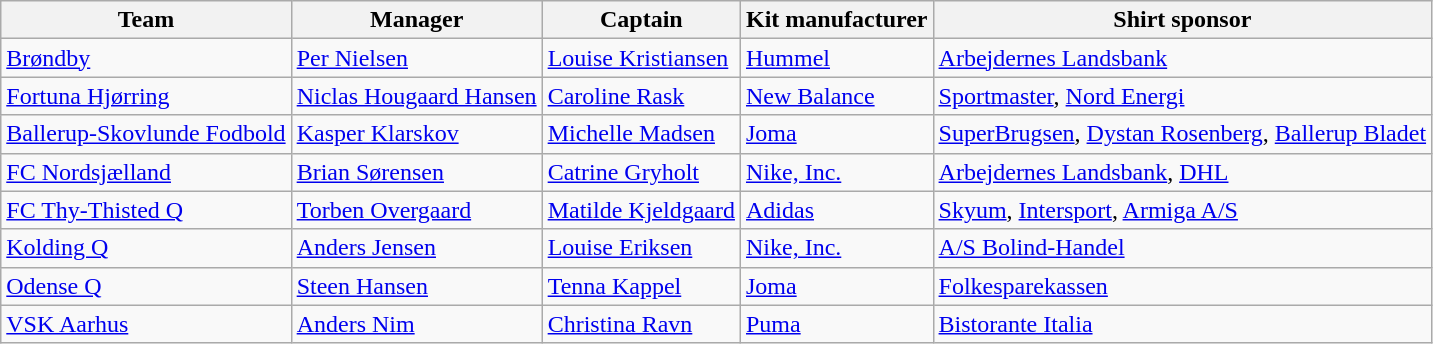<table class="wikitable sortable" style="text-align:left;">
<tr>
<th>Team</th>
<th>Manager</th>
<th>Captain</th>
<th>Kit manufacturer</th>
<th>Shirt sponsor</th>
</tr>
<tr>
<td><a href='#'>Brøndby</a></td>
<td> <a href='#'>Per Nielsen</a></td>
<td> <a href='#'>Louise Kristiansen</a></td>
<td><a href='#'>Hummel</a></td>
<td><a href='#'>Arbejdernes Landsbank</a></td>
</tr>
<tr>
<td><a href='#'>Fortuna Hjørring</a></td>
<td> <a href='#'>Niclas Hougaard Hansen</a></td>
<td> <a href='#'>Caroline Rask</a></td>
<td><a href='#'>New Balance</a></td>
<td><a href='#'>Sportmaster</a>, <a href='#'>Nord Energi</a></td>
</tr>
<tr>
<td><a href='#'>Ballerup-Skovlunde Fodbold</a></td>
<td> <a href='#'>Kasper Klarskov</a></td>
<td> <a href='#'>Michelle Madsen</a></td>
<td><a href='#'>Joma</a></td>
<td><a href='#'>SuperBrugsen</a>, <a href='#'>Dystan Rosenberg</a>, <a href='#'>Ballerup Bladet</a></td>
</tr>
<tr>
<td><a href='#'>FC Nordsjælland</a></td>
<td> <a href='#'>Brian Sørensen</a></td>
<td> <a href='#'>Catrine Gryholt</a></td>
<td><a href='#'>Nike, Inc.</a></td>
<td><a href='#'>Arbejdernes Landsbank</a>, <a href='#'>DHL</a></td>
</tr>
<tr>
<td><a href='#'>FC Thy-Thisted Q</a></td>
<td> <a href='#'>Torben Overgaard</a></td>
<td> <a href='#'>Matilde Kjeldgaard</a></td>
<td><a href='#'>Adidas</a></td>
<td><a href='#'>Skyum</a>, <a href='#'>Intersport</a>, <a href='#'>Armiga A/S</a></td>
</tr>
<tr>
<td><a href='#'>Kolding Q</a></td>
<td> <a href='#'>Anders Jensen</a></td>
<td> <a href='#'>Louise Eriksen</a></td>
<td><a href='#'>Nike, Inc.</a></td>
<td><a href='#'>A/S Bolind-Handel</a></td>
</tr>
<tr>
<td><a href='#'>Odense Q</a></td>
<td> <a href='#'>Steen Hansen</a></td>
<td> <a href='#'>Tenna Kappel</a></td>
<td><a href='#'>Joma</a></td>
<td><a href='#'>Folkesparekassen</a></td>
</tr>
<tr>
<td><a href='#'>VSK Aarhus</a></td>
<td> <a href='#'>Anders Nim</a></td>
<td> <a href='#'>Christina Ravn</a></td>
<td><a href='#'>Puma</a></td>
<td><a href='#'>Bistorante Italia</a></td>
</tr>
</table>
